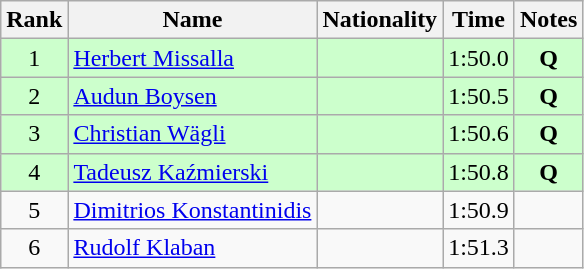<table class="wikitable sortable" style="text-align:center">
<tr>
<th>Rank</th>
<th>Name</th>
<th>Nationality</th>
<th>Time</th>
<th>Notes</th>
</tr>
<tr bgcolor=ccffcc>
<td>1</td>
<td align=left><a href='#'>Herbert Missalla</a></td>
<td align=left></td>
<td>1:50.0</td>
<td><strong>Q</strong></td>
</tr>
<tr bgcolor=ccffcc>
<td>2</td>
<td align=left><a href='#'>Audun Boysen</a></td>
<td align=left></td>
<td>1:50.5</td>
<td><strong>Q</strong></td>
</tr>
<tr bgcolor=ccffcc>
<td>3</td>
<td align=left><a href='#'>Christian Wägli</a></td>
<td align=left></td>
<td>1:50.6</td>
<td><strong>Q</strong></td>
</tr>
<tr bgcolor=ccffcc>
<td>4</td>
<td align=left><a href='#'>Tadeusz Kaźmierski</a></td>
<td align=left></td>
<td>1:50.8</td>
<td><strong>Q</strong></td>
</tr>
<tr>
<td>5</td>
<td align=left><a href='#'>Dimitrios Konstantinidis</a></td>
<td align=left></td>
<td>1:50.9</td>
<td></td>
</tr>
<tr>
<td>6</td>
<td align=left><a href='#'>Rudolf Klaban</a></td>
<td align=left></td>
<td>1:51.3</td>
<td></td>
</tr>
</table>
